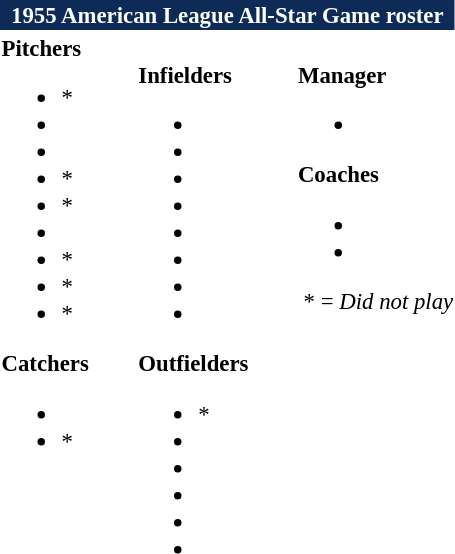<table class="toccolours" style="font-size: 95%;">
<tr>
<th colspan=10 style="background:#0d2b56; color:#fff; text-align:center;">1955 American League All-Star Game roster</th>
</tr>
<tr>
<td valign="top"><strong>Pitchers</strong><br><ul><li> *</li><li></li><li></li><li> *</li><li> *</li><li></li><li> *</li><li> *</li><li> *</li></ul><strong>Catchers</strong><ul><li></li><li> *</li></ul></td>
<td style="width:25px;"></td>
<td valign="top"><br><strong>Infielders</strong><ul><li></li><li></li><li></li><li></li><li></li><li></li><li></li><li></li></ul><strong>Outfielders</strong><ul><li> *</li><li></li><li></li><li></li><li></li><li></li></ul></td>
<td style="width:25px;"></td>
<td valign="top"><br><strong>Manager</strong><ul><li></li></ul><strong>Coaches</strong><ul><li></li><li></li></ul> * = <em>Did not play</em></td>
</tr>
</table>
